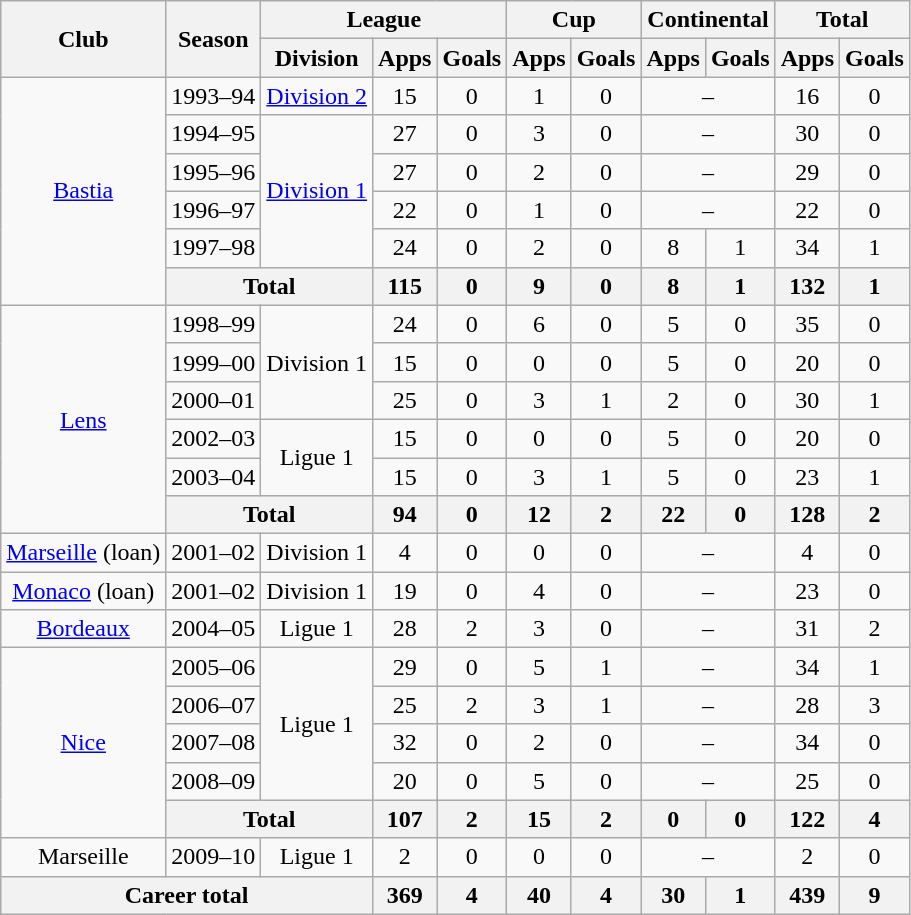<table class="wikitable" style="text-align:center">
<tr>
<th rowspan="2">Club</th>
<th rowspan="2">Season</th>
<th colspan="3">League</th>
<th colspan="2">Cup</th>
<th colspan="2">Continental</th>
<th colspan="2">Total</th>
</tr>
<tr>
<th>Division</th>
<th>Apps</th>
<th>Goals</th>
<th>Apps</th>
<th>Goals</th>
<th>Apps</th>
<th>Goals</th>
<th>Apps</th>
<th>Goals</th>
</tr>
<tr>
<td rowspan="6"><a href='#'>Bastia</a></td>
<td>1993–94</td>
<td><a href='#'>Division 2</a></td>
<td>15</td>
<td>0</td>
<td>1</td>
<td>0</td>
<td colspan="2">–</td>
<td>16</td>
<td>0</td>
</tr>
<tr>
<td>1994–95</td>
<td rowspan="4"><a href='#'>Division 1</a></td>
<td>27</td>
<td>0</td>
<td>3</td>
<td>0</td>
<td colspan="2">–</td>
<td>30</td>
<td>0</td>
</tr>
<tr>
<td>1995–96</td>
<td>27</td>
<td>0</td>
<td>2</td>
<td>0</td>
<td colspan="2">–</td>
<td>29</td>
<td>0</td>
</tr>
<tr>
<td>1996–97</td>
<td>22</td>
<td>0</td>
<td>1</td>
<td>0</td>
<td colspan="2">–</td>
<td>22</td>
<td>0</td>
</tr>
<tr>
<td>1997–98</td>
<td>24</td>
<td>0</td>
<td>2</td>
<td>0</td>
<td>8</td>
<td>1</td>
<td>34</td>
<td>1</td>
</tr>
<tr>
<th colspan="2">Total</th>
<th>115</th>
<th>0</th>
<th>9</th>
<th>0</th>
<th>8</th>
<th>1</th>
<th>132</th>
<th>1</th>
</tr>
<tr>
<td rowspan="6"><a href='#'>Lens</a></td>
<td>1998–99</td>
<td rowspan="3">Division 1</td>
<td>24</td>
<td>0</td>
<td>6</td>
<td>0</td>
<td>5</td>
<td>0</td>
<td>35</td>
<td>0</td>
</tr>
<tr>
<td>1999–00</td>
<td>15</td>
<td>0</td>
<td>0</td>
<td>0</td>
<td>5</td>
<td>0</td>
<td>20</td>
<td>0</td>
</tr>
<tr>
<td>2000–01</td>
<td>25</td>
<td>0</td>
<td>3</td>
<td>1</td>
<td>2</td>
<td>0</td>
<td>30</td>
<td>1</td>
</tr>
<tr>
<td>2002–03</td>
<td rowspan="2">Ligue 1</td>
<td>15</td>
<td>0</td>
<td>0</td>
<td>0</td>
<td>5</td>
<td>0</td>
<td>20</td>
<td>0</td>
</tr>
<tr>
<td>2003–04</td>
<td>15</td>
<td>0</td>
<td>3</td>
<td>1</td>
<td>5</td>
<td>0</td>
<td>23</td>
<td>1</td>
</tr>
<tr>
<th colspan="2">Total</th>
<th>94</th>
<th>0</th>
<th>12</th>
<th>2</th>
<th>22</th>
<th>0</th>
<th>128</th>
<th>2</th>
</tr>
<tr>
<td><a href='#'>Marseille</a> (loan)</td>
<td>2001–02</td>
<td>Division 1</td>
<td>4</td>
<td>0</td>
<td>0</td>
<td>0</td>
<td colspan="2">–</td>
<td>4</td>
<td>0</td>
</tr>
<tr>
<td><a href='#'>Monaco</a> (loan)</td>
<td>2001–02</td>
<td>Division 1</td>
<td>19</td>
<td>0</td>
<td>4</td>
<td>0</td>
<td colspan="2">–</td>
<td>23</td>
<td>0</td>
</tr>
<tr>
<td><a href='#'>Bordeaux</a></td>
<td>2004–05</td>
<td>Ligue 1</td>
<td>28</td>
<td>2</td>
<td>3</td>
<td>0</td>
<td colspan="2">–</td>
<td>31</td>
<td>2</td>
</tr>
<tr>
<td rowspan="5"><a href='#'>Nice</a></td>
<td>2005–06</td>
<td rowspan="4">Ligue 1</td>
<td>29</td>
<td>0</td>
<td>5</td>
<td>1</td>
<td colspan="2">–</td>
<td>34</td>
<td>1</td>
</tr>
<tr>
<td>2006–07</td>
<td>25</td>
<td>2</td>
<td>3</td>
<td>1</td>
<td colspan="2">–</td>
<td>28</td>
<td>3</td>
</tr>
<tr>
<td>2007–08</td>
<td>32</td>
<td>0</td>
<td>2</td>
<td>0</td>
<td colspan="2">–</td>
<td>34</td>
<td>0</td>
</tr>
<tr>
<td>2008–09</td>
<td>20</td>
<td>0</td>
<td>5</td>
<td>0</td>
<td colspan="2">–</td>
<td>25</td>
<td>0</td>
</tr>
<tr>
<th colspan="2">Total</th>
<th>107</th>
<th>2</th>
<th>15</th>
<th>2</th>
<th>0</th>
<th>0</th>
<th>122</th>
<th>4</th>
</tr>
<tr>
<td>Marseille</td>
<td>2009–10</td>
<td>Ligue 1</td>
<td>2</td>
<td>0</td>
<td>0</td>
<td>0</td>
<td colspan="2">–</td>
<td>2</td>
<td>0</td>
</tr>
<tr>
<th colspan="3">Career total</th>
<th>369</th>
<th>4</th>
<th>40</th>
<th>4</th>
<th>30</th>
<th>1</th>
<th>439</th>
<th>9</th>
</tr>
</table>
